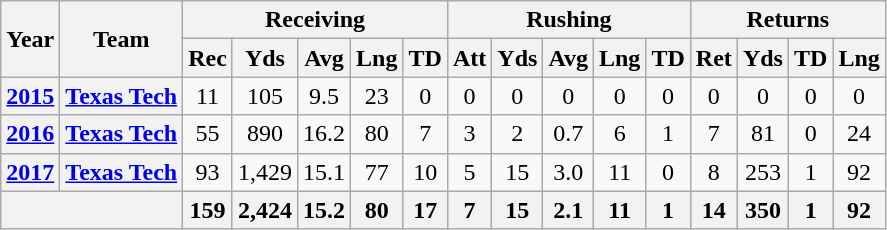<table class="wikitable" style="text-align:center;">
<tr>
<th rowspan="2">Year</th>
<th rowspan="2">Team</th>
<th colspan="5">Receiving</th>
<th colspan="5">Rushing</th>
<th colspan="4">Returns</th>
</tr>
<tr>
<th>Rec</th>
<th>Yds</th>
<th>Avg</th>
<th>Lng</th>
<th>TD</th>
<th>Att</th>
<th>Yds</th>
<th>Avg</th>
<th>Lng</th>
<th>TD</th>
<th>Ret</th>
<th>Yds</th>
<th>TD</th>
<th>Lng</th>
</tr>
<tr>
<th><a href='#'>2015</a></th>
<th><a href='#'>Texas Tech</a></th>
<td>11</td>
<td>105</td>
<td>9.5</td>
<td>23</td>
<td>0</td>
<td>0</td>
<td>0</td>
<td>0</td>
<td>0</td>
<td>0</td>
<td>0</td>
<td>0</td>
<td>0</td>
<td>0</td>
</tr>
<tr>
<th><a href='#'>2016</a></th>
<th><a href='#'>Texas Tech</a></th>
<td>55</td>
<td>890</td>
<td>16.2</td>
<td>80</td>
<td>7</td>
<td>3</td>
<td>2</td>
<td>0.7</td>
<td>6</td>
<td>1</td>
<td>7</td>
<td>81</td>
<td>0</td>
<td>24</td>
</tr>
<tr>
<th><a href='#'>2017</a></th>
<th><a href='#'>Texas Tech</a></th>
<td>93</td>
<td>1,429</td>
<td>15.1</td>
<td>77</td>
<td>10</td>
<td>5</td>
<td>15</td>
<td>3.0</td>
<td>11</td>
<td>0</td>
<td>8</td>
<td>253</td>
<td>1</td>
<td>92</td>
</tr>
<tr class="sortbottom" style="background:#eee;">
<th colspan=2><strong></strong></th>
<th>159</th>
<th>2,424</th>
<th>15.2</th>
<th>80</th>
<th>17</th>
<th>7</th>
<th>15</th>
<th>2.1</th>
<th>11</th>
<th>1</th>
<th>14</th>
<th>350</th>
<th>1</th>
<th>92</th>
</tr>
</table>
